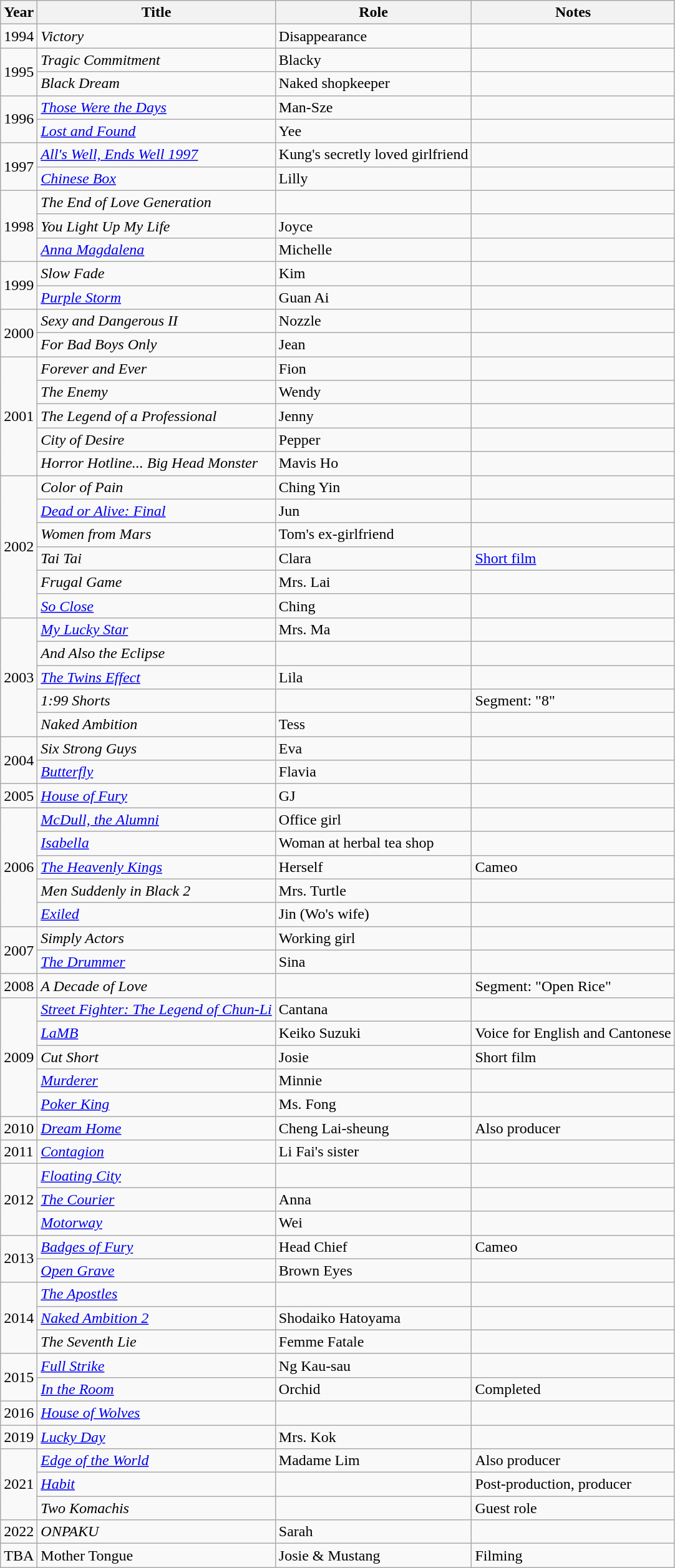<table class="wikitable sortable">
<tr>
<th>Year</th>
<th>Title</th>
<th>Role</th>
<th class="unsortable">Notes</th>
</tr>
<tr>
<td>1994</td>
<td><em>Victory</em></td>
<td>Disappearance</td>
<td></td>
</tr>
<tr>
<td rowspan=2>1995</td>
<td><em>Tragic Commitment</em></td>
<td>Blacky</td>
<td></td>
</tr>
<tr>
<td><em>Black Dream</em></td>
<td>Naked shopkeeper</td>
<td></td>
</tr>
<tr>
<td rowspan=2>1996</td>
<td><em><a href='#'>Those Were the Days</a></em></td>
<td>Man-Sze</td>
<td></td>
</tr>
<tr>
<td><em><a href='#'>Lost and Found</a></em></td>
<td>Yee</td>
<td></td>
</tr>
<tr>
<td rowspan=2>1997</td>
<td><em><a href='#'>All's Well, Ends Well 1997</a></em></td>
<td>Kung's secretly loved girlfriend</td>
<td></td>
</tr>
<tr>
<td><em><a href='#'>Chinese Box</a></em></td>
<td>Lilly</td>
<td></td>
</tr>
<tr>
<td rowspan=3>1998</td>
<td><em>The End of Love Generation</em></td>
<td></td>
<td></td>
</tr>
<tr>
<td><em>You Light Up My Life</em></td>
<td>Joyce</td>
<td></td>
</tr>
<tr>
<td><em><a href='#'>Anna Magdalena</a></em></td>
<td>Michelle</td>
<td></td>
</tr>
<tr>
<td rowspan=2>1999</td>
<td><em>Slow Fade</em></td>
<td>Kim</td>
<td></td>
</tr>
<tr>
<td><em><a href='#'>Purple Storm</a></em></td>
<td>Guan Ai</td>
<td></td>
</tr>
<tr>
<td rowspan=2>2000</td>
<td><em>Sexy and Dangerous II</em></td>
<td>Nozzle</td>
<td></td>
</tr>
<tr>
<td><em>For Bad Boys Only</em></td>
<td>Jean</td>
<td></td>
</tr>
<tr>
<td rowspan=5>2001</td>
<td><em>Forever and Ever</em></td>
<td>Fion</td>
<td></td>
</tr>
<tr>
<td><em>The Enemy</em></td>
<td>Wendy</td>
<td></td>
</tr>
<tr>
<td><em>The Legend of a Professional</em></td>
<td>Jenny</td>
<td></td>
</tr>
<tr>
<td><em>City of Desire</em></td>
<td>Pepper</td>
<td></td>
</tr>
<tr>
<td><em>Horror Hotline... Big Head Monster</em></td>
<td>Mavis Ho</td>
<td></td>
</tr>
<tr>
<td rowspan=6>2002</td>
<td><em>Color of Pain</em></td>
<td>Ching Yin</td>
<td></td>
</tr>
<tr>
<td><em><a href='#'>Dead or Alive: Final</a></em></td>
<td>Jun</td>
<td></td>
</tr>
<tr>
<td><em>Women from Mars</em></td>
<td>Tom's ex-girlfriend</td>
<td></td>
</tr>
<tr>
<td><em>Tai Tai</em></td>
<td>Clara</td>
<td><a href='#'>Short film</a></td>
</tr>
<tr>
<td><em>Frugal Game</em></td>
<td>Mrs. Lai</td>
<td></td>
</tr>
<tr>
<td><em><a href='#'>So Close</a></em></td>
<td>Ching</td>
<td></td>
</tr>
<tr>
<td rowspan=5>2003</td>
<td><em><a href='#'>My Lucky Star</a></em></td>
<td>Mrs. Ma</td>
<td></td>
</tr>
<tr>
<td><em>And Also the Eclipse</em></td>
<td></td>
<td></td>
</tr>
<tr>
<td><em><a href='#'>The Twins Effect</a></em></td>
<td>Lila</td>
<td></td>
</tr>
<tr>
<td><em>1:99 Shorts</em></td>
<td></td>
<td>Segment: "8"</td>
</tr>
<tr>
<td><em>Naked Ambition</em></td>
<td>Tess</td>
<td></td>
</tr>
<tr>
<td rowspan=2>2004</td>
<td><em>Six Strong Guys</em></td>
<td>Eva</td>
<td></td>
</tr>
<tr>
<td><em><a href='#'>Butterfly</a></em></td>
<td>Flavia</td>
<td></td>
</tr>
<tr>
<td>2005</td>
<td><em><a href='#'>House of Fury</a></em></td>
<td>GJ</td>
<td></td>
</tr>
<tr>
<td rowspan=5>2006</td>
<td><em><a href='#'>McDull, the Alumni</a></em></td>
<td>Office girl</td>
<td></td>
</tr>
<tr>
<td><em><a href='#'>Isabella</a></em></td>
<td>Woman at herbal tea shop</td>
<td></td>
</tr>
<tr>
<td><em><a href='#'>The Heavenly Kings</a></em></td>
<td>Herself</td>
<td>Cameo</td>
</tr>
<tr>
<td><em>Men Suddenly in Black 2</em></td>
<td>Mrs. Turtle</td>
<td></td>
</tr>
<tr>
<td><em><a href='#'>Exiled</a></em></td>
<td>Jin (Wo's wife)</td>
<td></td>
</tr>
<tr>
<td rowspan=2>2007</td>
<td><em>Simply Actors</em></td>
<td>Working girl</td>
<td></td>
</tr>
<tr>
<td><em><a href='#'>The Drummer</a></em></td>
<td>Sina</td>
<td></td>
</tr>
<tr>
<td>2008</td>
<td><em>A Decade of Love</em></td>
<td></td>
<td>Segment: "Open Rice"</td>
</tr>
<tr>
<td rowspan=5>2009</td>
<td><em><a href='#'>Street Fighter: The Legend of Chun-Li</a></em></td>
<td>Cantana</td>
<td></td>
</tr>
<tr>
<td><em><a href='#'>LaMB</a></em></td>
<td>Keiko Suzuki</td>
<td>Voice for English and Cantonese</td>
</tr>
<tr>
<td><em>Cut Short</em></td>
<td>Josie</td>
<td>Short film</td>
</tr>
<tr>
<td><em><a href='#'>Murderer</a></em></td>
<td>Minnie</td>
<td></td>
</tr>
<tr>
<td><em><a href='#'>Poker King</a></em></td>
<td>Ms. Fong</td>
<td></td>
</tr>
<tr>
<td>2010</td>
<td><em><a href='#'>Dream Home</a></em></td>
<td>Cheng Lai-sheung</td>
<td>Also producer</td>
</tr>
<tr>
<td>2011</td>
<td><em><a href='#'>Contagion</a></em></td>
<td>Li Fai's sister</td>
<td></td>
</tr>
<tr>
<td rowspan=3>2012</td>
<td><em><a href='#'>Floating City</a></em></td>
<td></td>
<td></td>
</tr>
<tr>
<td><em><a href='#'>The Courier</a></em></td>
<td>Anna</td>
<td></td>
</tr>
<tr>
<td><em><a href='#'>Motorway</a></em></td>
<td>Wei</td>
<td></td>
</tr>
<tr>
<td rowspan=2>2013</td>
<td><em><a href='#'>Badges of Fury</a></em></td>
<td>Head Chief</td>
<td>Cameo</td>
</tr>
<tr>
<td><em><a href='#'>Open Grave</a></em></td>
<td>Brown Eyes</td>
<td></td>
</tr>
<tr>
<td rowspan=3>2014</td>
<td><em><a href='#'>The Apostles</a></em></td>
<td></td>
<td></td>
</tr>
<tr>
<td><em><a href='#'>Naked Ambition 2</a></em></td>
<td>Shodaiko Hatoyama</td>
<td></td>
</tr>
<tr>
<td><em>The Seventh Lie</em></td>
<td>Femme Fatale</td>
<td></td>
</tr>
<tr>
<td rowspan=2>2015</td>
<td><em><a href='#'>Full Strike</a></em></td>
<td>Ng Kau-sau</td>
<td></td>
</tr>
<tr>
<td><em><a href='#'>In the Room</a></em></td>
<td>Orchid</td>
<td>Completed</td>
</tr>
<tr>
<td>2016</td>
<td><em><a href='#'>House of Wolves</a></em></td>
<td></td>
<td></td>
</tr>
<tr>
<td>2019</td>
<td><em><a href='#'>Lucky Day</a></em></td>
<td>Mrs. Kok</td>
<td></td>
</tr>
<tr>
<td rowspan=3>2021</td>
<td><em><a href='#'>Edge of the World</a></em></td>
<td>Madame Lim</td>
<td>Also producer</td>
</tr>
<tr>
<td><em><a href='#'>Habit</a></em></td>
<td></td>
<td>Post-production, producer</td>
</tr>
<tr>
<td><em>Two Komachis</em></td>
<td></td>
<td>Guest role</td>
</tr>
<tr>
<td>2022</td>
<td><em>ONPAKU</em></td>
<td>Sarah</td>
<td></td>
</tr>
<tr>
<td>TBA</td>
<td>Mother Tongue</td>
<td>Josie & Mustang</td>
<td>Filming</td>
</tr>
</table>
